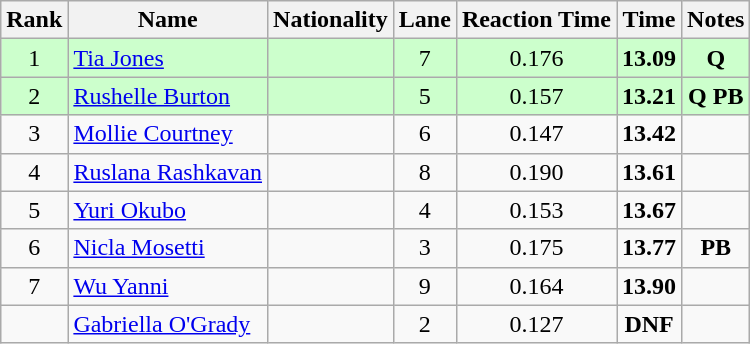<table class="wikitable sortable" style="text-align:center">
<tr>
<th>Rank</th>
<th>Name</th>
<th>Nationality</th>
<th>Lane</th>
<th>Reaction Time</th>
<th>Time</th>
<th>Notes</th>
</tr>
<tr bgcolor=ccffcc>
<td>1</td>
<td align=left><a href='#'>Tia Jones</a></td>
<td align=left></td>
<td>7</td>
<td>0.176</td>
<td><strong>13.09</strong></td>
<td><strong>Q</strong></td>
</tr>
<tr bgcolor=ccffcc>
<td>2</td>
<td align=left><a href='#'>Rushelle Burton</a></td>
<td align=left></td>
<td>5</td>
<td>0.157</td>
<td><strong>13.21</strong></td>
<td><strong>Q PB</strong></td>
</tr>
<tr>
<td>3</td>
<td align=left><a href='#'>Mollie Courtney</a></td>
<td align=left></td>
<td>6</td>
<td>0.147</td>
<td><strong>13.42</strong></td>
<td></td>
</tr>
<tr>
<td>4</td>
<td align=left><a href='#'>Ruslana Rashkavan</a></td>
<td align=left></td>
<td>8</td>
<td>0.190</td>
<td><strong>13.61</strong></td>
<td></td>
</tr>
<tr>
<td>5</td>
<td align=left><a href='#'>Yuri Okubo</a></td>
<td align=left></td>
<td>4</td>
<td>0.153</td>
<td><strong>13.67</strong></td>
<td></td>
</tr>
<tr>
<td>6</td>
<td align=left><a href='#'>Nicla Mosetti</a></td>
<td align=left></td>
<td>3</td>
<td>0.175</td>
<td><strong>13.77</strong></td>
<td><strong>PB</strong></td>
</tr>
<tr>
<td>7</td>
<td align=left><a href='#'>Wu Yanni</a></td>
<td align=left></td>
<td>9</td>
<td>0.164</td>
<td><strong>13.90</strong></td>
<td></td>
</tr>
<tr>
<td></td>
<td align=left><a href='#'>Gabriella O'Grady</a></td>
<td align=left></td>
<td>2</td>
<td>0.127</td>
<td><strong>DNF</strong></td>
<td></td>
</tr>
</table>
